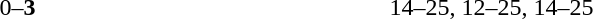<table>
<tr>
<th width=200></th>
<th width=80></th>
<th width=200></th>
<th width=220></th>
</tr>
<tr>
<td align=right></td>
<td align=center>0–<strong>3</strong></td>
<td><strong></strong></td>
<td>14–25, 12–25, 14–25</td>
</tr>
</table>
